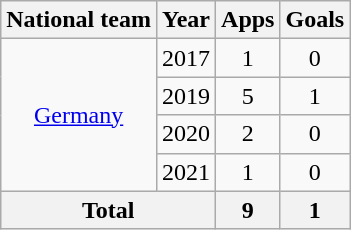<table class="wikitable" style="text-align:center">
<tr>
<th>National team</th>
<th>Year</th>
<th>Apps</th>
<th>Goals</th>
</tr>
<tr>
<td rowspan="4"><a href='#'>Germany</a></td>
<td>2017</td>
<td>1</td>
<td>0</td>
</tr>
<tr>
<td>2019</td>
<td>5</td>
<td>1</td>
</tr>
<tr>
<td>2020</td>
<td>2</td>
<td>0</td>
</tr>
<tr>
<td>2021</td>
<td>1</td>
<td>0</td>
</tr>
<tr>
<th colspan="2">Total</th>
<th>9</th>
<th>1</th>
</tr>
</table>
